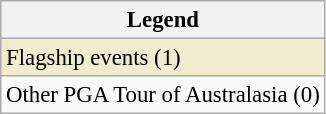<table class="wikitable" style="font-size:95%;">
<tr>
<th>Legend</th>
</tr>
<tr style="background:#f2ecce;">
<td>Flagship events (1)</td>
</tr>
<tr>
<td>Other PGA Tour of Australasia (0)</td>
</tr>
</table>
